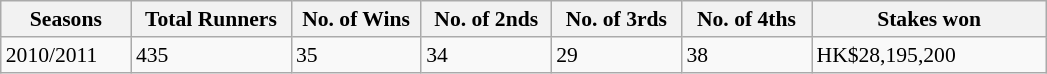<table class="wikitable sortable" style="font-size:90%;">
<tr>
<th width="80px">Seasons</th>
<th width="100px">Total Runners</th>
<th width="80px">No. of Wins</th>
<th width="80px">No. of 2nds</th>
<th width="80px">No. of 3rds</th>
<th width="80px">No. of 4ths</th>
<th width="150px">Stakes won</th>
</tr>
<tr>
<td>2010/2011</td>
<td>435</td>
<td>35</td>
<td>34</td>
<td>29</td>
<td>38</td>
<td>HK$28,195,200</td>
</tr>
</table>
